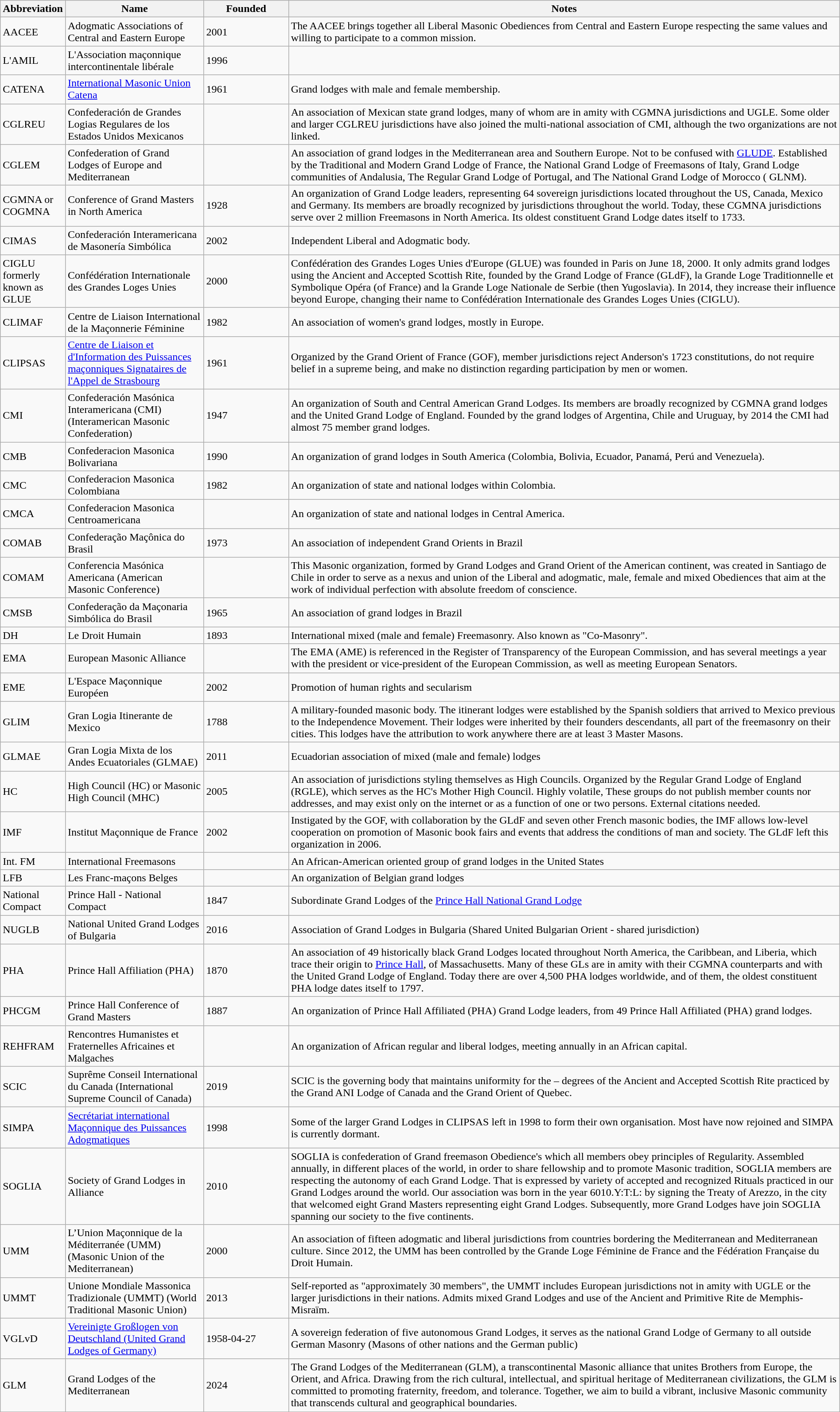<table class="wikitable sortable" style="width:100%">
<tr>
<th width="90pt">Abbreviation</th>
<th>Name</th>
<th width="120pt">Founded</th>
<th>Notes</th>
</tr>
<tr>
<td><span>AACEE</span></td>
<td>Adogmatic Associations of Central and Eastern Europe</td>
<td>2001</td>
<td>The AACEE brings together all Liberal Masonic Obediences from Central and Eastern Europe respecting the same values and willing to participate to a common mission.</td>
</tr>
<tr ---->
<td><span>L'AMIL</span></td>
<td>L'Association maçonnique intercontinentale libérale</td>
<td>1996</td>
<td></td>
</tr>
<tr ---->
<td><span>CATENA</span></td>
<td><a href='#'>International Masonic Union Catena</a></td>
<td>1961</td>
<td>Grand lodges with male and female membership.</td>
</tr>
<tr ---->
<td><span>CGLREU</span></td>
<td>Confederación de Grandes Logias Regulares de los Estados Unidos Mexicanos</td>
<td></td>
<td>An association of Mexican state grand lodges, many of whom are in amity with CGMNA jurisdictions and UGLE. Some older and larger CGLREU jurisdictions have also joined the multi-national association of CMI, although the two organizations are not linked.</td>
</tr>
<tr ---->
<td><span>CGLEM</span></td>
<td>Confederation of Grand Lodges of Europe and Mediterranean</td>
<td></td>
<td>An association of grand lodges in the Mediterranean area and Southern Europe. Not to be confused with <a href='#'>GLUDE</a>. Established by the Traditional and Modern Grand Lodge of France, the National Grand Lodge of Freemasons of Italy, Grand Lodge communities of Andalusia, The Regular Grand Lodge of Portugal, and The National Grand Lodge of Morocco ( GLNM).</td>
</tr>
<tr ---->
<td><span>CGMNA or COGMNA</span></td>
<td>Conference of Grand Masters in North America</td>
<td>1928<br></td>
<td>An organization of Grand Lodge leaders, representing 64 sovereign jurisdictions located throughout the US, Canada, Mexico and Germany. Its members are broadly recognized by jurisdictions throughout the world. Today, these CGMNA jurisdictions serve over 2 million Freemasons in North America. Its oldest constituent Grand Lodge dates itself to 1733.</td>
</tr>
<tr ---->
<td><span>CIMAS</span></td>
<td>Confederación Interamericana de Masonería Simbólica</td>
<td>2002</td>
<td>Independent Liberal and Adogmatic body.</td>
</tr>
<tr ---->
<td><span>CIGLU formerly known as GLUE</span></td>
<td>Confédération Internationale des Grandes Loges Unies</td>
<td>2000</td>
<td>Confédération des Grandes Loges Unies d'Europe (GLUE) was founded in Paris on June 18, 2000. It only admits grand lodges using the Ancient and Accepted Scottish Rite, founded by the Grand Lodge of France (GLdF), la Grande Loge Traditionnelle et Symbolique Opéra (of France) and la Grande Loge Nationale de Serbie (then Yugoslavia). In 2014, they increase their influence beyond Europe, changing their name to Confédération Internationale des Grandes Loges Unies (CIGLU).</td>
</tr>
<tr ---->
<td><span>CLIMAF</span></td>
<td>Centre de Liaison International de la Maçonnerie Féminine</td>
<td>1982</td>
<td>An association of women's grand lodges, mostly in Europe.</td>
</tr>
<tr ---->
<td><span>CLIPSAS</span></td>
<td><a href='#'>Centre de Liaison et d'Information des Puissances maçonniques Signataires de l'Appel de Strasbourg</a></td>
<td>1961</td>
<td>Organized by the Grand Orient of France (GOF), member jurisdictions reject Anderson's 1723 constitutions, do not require belief in a supreme being, and make no distinction regarding participation by men or women.</td>
</tr>
<tr ---->
<td><span>CMI</span></td>
<td>Confederación Masónica Interamericana (CMI) (Interamerican Masonic Confederation)</td>
<td>1947</td>
<td>An organization of South and Central American Grand Lodges. Its members are broadly recognized by CGMNA grand lodges and the United Grand Lodge of England. Founded by the grand lodges of Argentina, Chile and Uruguay, by 2014 the CMI had almost 75 member grand lodges.</td>
</tr>
<tr ---->
<td><span>CMB</span></td>
<td>Confederacion Masonica Bolivariana</td>
<td>1990</td>
<td>An organization of grand lodges in South America (Colombia, Bolivia, Ecuador, Panamá, Perú and Venezuela).</td>
</tr>
<tr ---->
<td><span>CMC</span></td>
<td>Confederacion Masonica Colombiana</td>
<td>1982</td>
<td>An organization of state and national lodges within Colombia.</td>
</tr>
<tr ---->
<td><span>CMCA</span></td>
<td>Confederacion Masonica Centroamericana</td>
<td></td>
<td>An organization of state and national lodges in Central America.</td>
</tr>
<tr ---->
<td><span>COMAB</span></td>
<td>Confederação Maçônica do Brasil</td>
<td>1973</td>
<td>An association of independent Grand Orients in Brazil</td>
</tr>
<tr ---->
<td><span>COMAM</span></td>
<td>Conferencia Masónica Americana (American Masonic Conference)</td>
<td></td>
<td>This Masonic organization, formed by Grand Lodges and Grand Orient of the American continent, was created in Santiago de Chile in order to serve as a nexus and union of the Liberal and adogmatic, male, female and mixed Obediences that aim at the work of individual perfection with absolute freedom of conscience.</td>
</tr>
<tr ---->
<td><span>CMSB</span></td>
<td>Confederação da Maçonaria Simbólica do Brasil</td>
<td>1965</td>
<td>An association of grand lodges in Brazil</td>
</tr>
<tr ---->
<td><span>DH</span></td>
<td>Le Droit Humain</td>
<td>1893</td>
<td>International mixed (male and female) Freemasonry. Also known as "Co-Masonry".</td>
</tr>
<tr>
<td><span>EMA</span></td>
<td>European Masonic Alliance</td>
<td></td>
<td>The EMA (AME) is referenced in the Register of Transparency of the European Commission, and has several meetings a year with the president or vice-president of the European Commission, as well as meeting European Senators.</td>
</tr>
<tr ---->
<td><span>EME</span></td>
<td>L'Espace Maçonnique Européen</td>
<td>2002</td>
<td>Promotion of human rights and secularism</td>
</tr>
<tr>
<td>GLIM</td>
<td>Gran Logia Itinerante de Mexico</td>
<td>1788</td>
<td>A military-founded masonic body. The itinerant lodges were established by the Spanish soldiers that arrived to Mexico previous to the Independence Movement. Their lodges were inherited by their founders descendants, all part of the freemasonry on their cities. This lodges have the attribution to work anywhere there are at least 3 Master Masons.</td>
</tr>
<tr ---->
<td><span>GLMAE</span></td>
<td>Gran Logia Mixta de los Andes Ecuatoriales (GLMAE)</td>
<td>2011</td>
<td>Ecuadorian association of mixed (male and female) lodges</td>
</tr>
<tr ---->
<td><span>HC</span> </td>
<td>High Council (HC) or Masonic High Council (MHC)</td>
<td>2005</td>
<td>An association of jurisdictions styling themselves as High Councils. Organized by the Regular Grand Lodge of England (RGLE), which serves as the HC's Mother High Council. Highly volatile, These groups do not publish member counts nor addresses, and may exist only on the internet or as a function of one or two persons. External citations needed.</td>
</tr>
<tr ---->
<td><span>IMF</span></td>
<td>Institut Maçonnique de France</td>
<td>2002</td>
<td>Instigated by the GOF, with collaboration by the GLdF and seven other French masonic bodies, the IMF allows low-level cooperation on promotion of Masonic book fairs and events that address the conditions of man and society. The GLdF left this organization in 2006.</td>
</tr>
<tr ---->
<td><span>Int. FM</span></td>
<td>International Freemasons</td>
<td></td>
<td>An African-American oriented group of grand lodges in the United States</td>
</tr>
<tr ---->
<td><span>LFB</span></td>
<td>Les Franc-maçons Belges</td>
<td></td>
<td>An organization of Belgian grand lodges</td>
</tr>
<tr ---->
<td><span>National Compact</span></td>
<td>Prince Hall - National Compact</td>
<td>1847</td>
<td>Subordinate Grand Lodges of the <a href='#'>Prince Hall National Grand Lodge</a></td>
</tr>
<tr ---->
<td><span>NUGLB</span> </td>
<td>National United Grand Lodges of Bulgaria</td>
<td>2016</td>
<td>Association of Grand Lodges in Bulgaria (Shared United Bulgarian Orient - shared jurisdiction)</td>
</tr>
<tr ---->
<td><span>PHA</span></td>
<td>Prince Hall Affiliation (PHA)</td>
<td>1870<br></td>
<td>An association of 49 historically black Grand Lodges located throughout North America, the Caribbean, and Liberia, which trace their origin to <a href='#'>Prince Hall</a>, of Massachusetts. Many of these GLs are in amity with their CGMNA counterparts and with the United Grand Lodge of England. Today there are over 4,500 PHA lodges worldwide, and of them, the oldest constituent PHA lodge dates itself to 1797.</td>
</tr>
<tr ---->
<td><span>PHCGM</span></td>
<td>Prince Hall Conference of Grand Masters</td>
<td>1887</td>
<td>An organization of Prince Hall Affiliated (PHA) Grand Lodge leaders, from 49 Prince Hall Affiliated (PHA) grand lodges.</td>
</tr>
<tr ---->
<td><span>REHFRAM</span></td>
<td>Rencontres Humanistes et Fraternelles Africaines et Malgaches</td>
<td></td>
<td>An organization of African regular and liberal lodges, meeting annually in an African capital.</td>
</tr>
<tr ---->
<td><span>SCIC</span></td>
<td>Suprême Conseil International du Canada (International Supreme Council of Canada)</td>
<td>2019</td>
<td>SCIC is the governing body that maintains uniformity for the – degrees of the Ancient and Accepted Scottish Rite practiced by the Grand ANI Lodge of Canada and the Grand Orient of Quebec.</td>
</tr>
<tr ---->
<td><span>SIMPA</span></td>
<td><a href='#'>Secrétariat international Maçonnique des Puissances Adogmatiques</a></td>
<td>1998</td>
<td>Some of the larger Grand Lodges in CLIPSAS left in 1998 to form their own organisation. Most have now rejoined and SIMPA is currently dormant.</td>
</tr>
<tr ---->
<td><span>SOGLIA</span></td>
<td>Society of Grand Lodges in Alliance</td>
<td>2010 </td>
<td>SOGLIA is confederation of Grand freemason Obedience's which all members obey principles of Regularity. Assembled annually, in different places of the world, in order to share fellowship and to promote Masonic tradition, SOGLIA members are respecting the autonomy of each Grand Lodge. That is expressed by variety of accepted and recognized Rituals practiced in our Grand Lodges around the world. Our association was born in the year 6010.Y:T:L: by signing the Treaty of Arezzo, in the city that welcomed eight Grand Masters representing eight Grand Lodges. Subsequently, more Grand Lodges have join SOGLIA spanning our society to the five continents.</td>
</tr>
<tr ---->
<td><span>UMM</span></td>
<td>L’Union Maçonnique de la Méditerranée (UMM) (Masonic Union of the Mediterranean)</td>
<td>2000 </td>
<td>An association of fifteen adogmatic and liberal jurisdictions from countries bordering the Mediterranean and Mediterranean culture. Since 2012, the UMM has been controlled by the Grande Loge Féminine de France and the Fédération Française du Droit Humain.</td>
</tr>
<tr ---->
<td><span>UMMT</span></td>
<td>Unione Mondiale Massonica Tradizionale (UMMT) (World Traditional Masonic Union)</td>
<td>2013</td>
<td>Self-reported as "approximately 30 members", the UMMT includes European jurisdictions not in amity with UGLE or the larger jurisdictions in their nations. Admits mixed Grand Lodges and use of the Ancient and Primitive Rite de Memphis-Misraïm.</td>
</tr>
<tr ---->
<td><span>VGLvD</span></td>
<td><a href='#'>Vereinigte Großlogen von Deutschland (United Grand Lodges of Germany)</a></td>
<td>1958-04-27</td>
<td>A sovereign federation of five autonomous Grand Lodges, it serves as the national Grand Lodge of Germany to all outside German Masonry (Masons of other nations and the German public)</td>
</tr>
<tr>
<td>GLM</td>
<td>Grand Lodges of the Mediterranean</td>
<td>2024</td>
<td>The Grand Lodges of the Mediterranean (GLM), a transcontinental Masonic alliance that unites Brothers from Europe, the Orient, and Africa. Drawing from the rich cultural, intellectual, and spiritual heritage of Mediterranean civilizations, the GLM is committed to promoting fraternity, freedom, and tolerance. Together, we aim to build a vibrant, inclusive Masonic community that transcends cultural and geographical boundaries.</td>
</tr>
</table>
